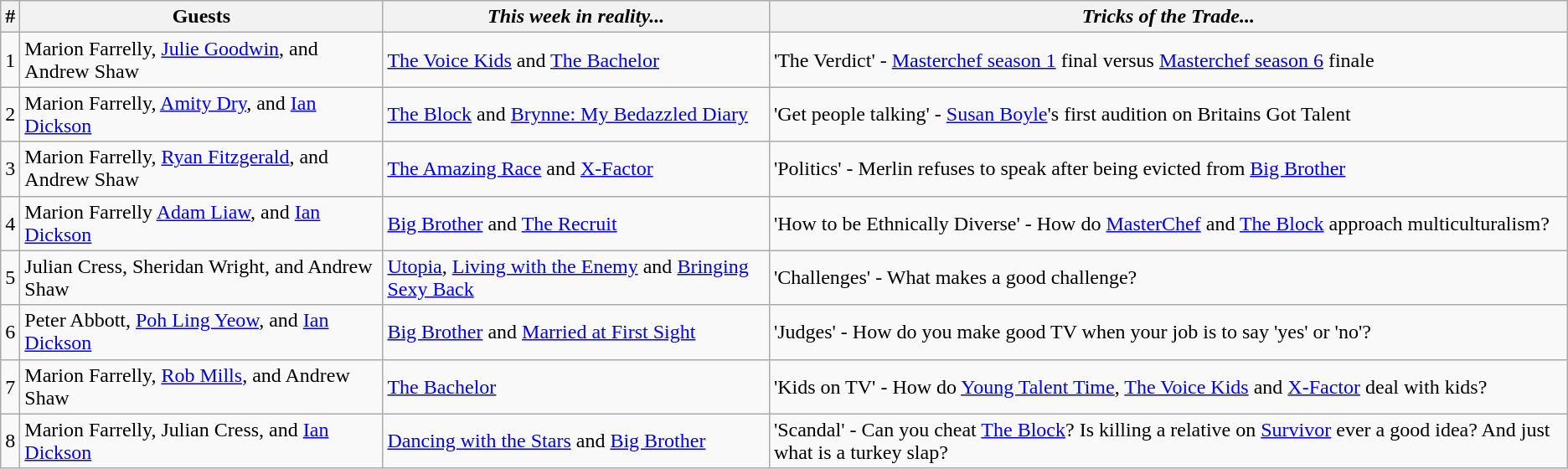<table class="wikitable">
<tr>
<th>#</th>
<th>Guests</th>
<th><em>This week in reality...</em></th>
<th><em>Tricks of the Trade...</em></th>
</tr>
<tr>
<td>1</td>
<td>Marion Farrelly, <a href='#'>Julie Goodwin</a>, and Andrew Shaw</td>
<td><a href='#'>The Voice Kids</a> and <a href='#'>The Bachelor</a></td>
<td>'The Verdict' - <a href='#'>Masterchef season 1</a> final versus <a href='#'>Masterchef season 6</a> finale</td>
</tr>
<tr>
<td>2</td>
<td>Marion Farrelly, <a href='#'>Amity Dry</a>, and <a href='#'>Ian Dickson</a></td>
<td><a href='#'>The Block</a> and <a href='#'>Brynne: My Bedazzled Diary</a></td>
<td>'Get people talking' - <a href='#'>Susan Boyle</a>'s first audition on Britains Got Talent</td>
</tr>
<tr>
<td>3</td>
<td>Marion Farrelly, <a href='#'>Ryan Fitzgerald</a>, and Andrew Shaw</td>
<td><a href='#'>The Amazing Race</a> and <a href='#'>X-Factor</a></td>
<td>'Politics' - Merlin refuses to speak after being evicted from <a href='#'>Big Brother</a></td>
</tr>
<tr>
<td>4</td>
<td>Marion Farrelly <a href='#'>Adam Liaw</a>, and <a href='#'>Ian Dickson</a></td>
<td><a href='#'>Big Brother</a> and <a href='#'>The Recruit</a></td>
<td>'How to be Ethnically Diverse' - How do <a href='#'>MasterChef</a> and <a href='#'>The Block</a> approach multiculturalism?</td>
</tr>
<tr>
<td>5</td>
<td>Julian Cress, Sheridan Wright, and Andrew Shaw</td>
<td><a href='#'>Utopia</a>, <a href='#'>Living with the Enemy</a> and <a href='#'>Bringing Sexy Back</a></td>
<td>'Challenges' - What makes a good challenge?</td>
</tr>
<tr>
<td>6</td>
<td>Peter Abbott, <a href='#'>Poh Ling Yeow</a>, and <a href='#'>Ian Dickson</a></td>
<td><a href='#'>Big Brother</a> and <a href='#'>Married at First Sight</a></td>
<td>'Judges' - How do you make good TV when your job is to say 'yes' or 'no'?</td>
</tr>
<tr>
<td>7</td>
<td>Marion Farrelly, <a href='#'>Rob Mills</a>, and Andrew Shaw</td>
<td><a href='#'>The Bachelor</a></td>
<td>'Kids on TV' - How do <a href='#'>Young Talent Time</a>, <a href='#'>The Voice Kids</a> and <a href='#'>X-Factor</a> deal with kids?</td>
</tr>
<tr>
<td>8</td>
<td>Marion Farrelly, Julian Cress, and <a href='#'>Ian Dickson</a></td>
<td><a href='#'>Dancing with the Stars</a> and <a href='#'>Big Brother</a></td>
<td>'Scandal' - Can you cheat <a href='#'>The Block</a>? Is killing a relative on <a href='#'>Survivor</a> ever a good idea? And just what is a turkey slap?</td>
</tr>
</table>
